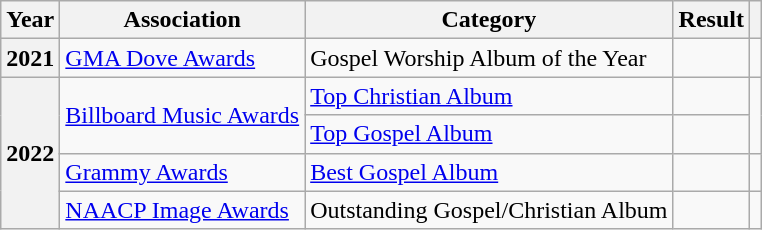<table class="wikitable plainrowheaders">
<tr>
<th>Year</th>
<th>Association</th>
<th>Category</th>
<th>Result</th>
<th></th>
</tr>
<tr>
<th scope="row">2021</th>
<td><a href='#'>GMA Dove Awards</a></td>
<td>Gospel Worship Album of the Year</td>
<td></td>
<td></td>
</tr>
<tr>
<th scope="row" rowspan="4">2022</th>
<td rowspan="2"><a href='#'>Billboard Music Awards</a></td>
<td><a href='#'>Top Christian Album</a></td>
<td></td>
<td rowspan="2"></td>
</tr>
<tr>
<td><a href='#'>Top Gospel Album</a></td>
<td></td>
</tr>
<tr>
<td><a href='#'>Grammy Awards</a></td>
<td><a href='#'>Best Gospel Album</a></td>
<td></td>
<td></td>
</tr>
<tr>
<td><a href='#'>NAACP Image Awards</a></td>
<td>Outstanding Gospel/Christian Album</td>
<td></td>
<td></td>
</tr>
</table>
